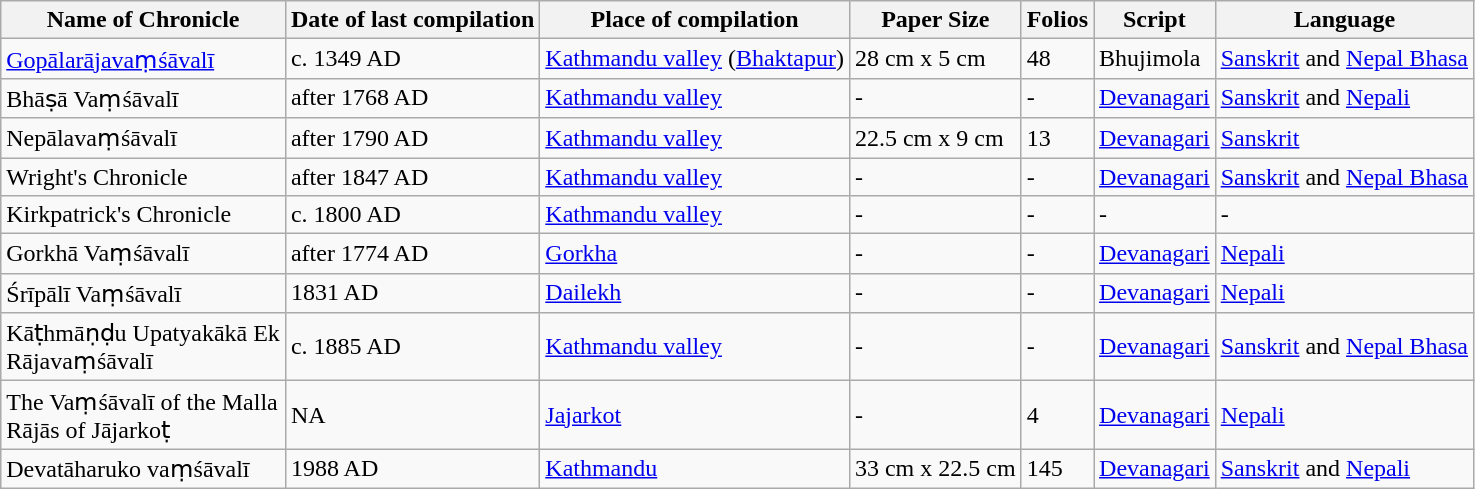<table class="wikitable">
<tr>
<th>Name of Chronicle</th>
<th>Date of last compilation</th>
<th>Place of compilation</th>
<th>Paper Size</th>
<th>Folios</th>
<th>Script</th>
<th>Language</th>
</tr>
<tr>
<td><a href='#'>Gopālarājavaṃśāvalī</a></td>
<td>c. 1349 AD</td>
<td><a href='#'>Kathmandu valley</a> (<a href='#'>Bhaktapur</a>)</td>
<td>28 cm x 5 cm</td>
<td>48</td>
<td>Bhujimola</td>
<td><a href='#'>Sanskrit</a> and <a href='#'>Nepal Bhasa</a></td>
</tr>
<tr>
<td>Bhāṣā Vaṃśāvalī </td>
<td>after 1768 AD</td>
<td><a href='#'>Kathmandu valley</a></td>
<td>-</td>
<td>-</td>
<td><a href='#'>Devanagari</a></td>
<td><a href='#'>Sanskrit</a> and <a href='#'>Nepali</a></td>
</tr>
<tr>
<td>Nepālavaṃśāvalī </td>
<td>after 1790 AD</td>
<td><a href='#'>Kathmandu valley</a></td>
<td>22.5 cm x 9 cm</td>
<td>13</td>
<td><a href='#'>Devanagari</a></td>
<td><a href='#'>Sanskrit</a></td>
</tr>
<tr>
<td>Wright's Chronicle </td>
<td>after 1847 AD</td>
<td><a href='#'>Kathmandu valley</a></td>
<td>-</td>
<td>-</td>
<td><a href='#'>Devanagari</a></td>
<td><a href='#'>Sanskrit</a> and <a href='#'>Nepal Bhasa</a></td>
</tr>
<tr>
<td>Kirkpatrick's Chronicle </td>
<td>c. 1800 AD</td>
<td><a href='#'>Kathmandu valley</a></td>
<td>-</td>
<td>-</td>
<td>-</td>
<td>-</td>
</tr>
<tr>
<td>Gorkhā Vaṃśāvalī </td>
<td>after 1774 AD</td>
<td><a href='#'>Gorkha</a></td>
<td>-</td>
<td>-</td>
<td><a href='#'>Devanagari</a></td>
<td><a href='#'>Nepali</a></td>
</tr>
<tr>
<td>Śrīpālī Vaṃśāvalī </td>
<td>1831 AD</td>
<td><a href='#'>Dailekh</a></td>
<td>-</td>
<td>-</td>
<td><a href='#'>Devanagari</a></td>
<td><a href='#'>Nepali</a></td>
</tr>
<tr>
<td>Kāṭhmāṇḍu Upatyakākā Ek<br>Rājavaṃśāvalī </td>
<td>c. 1885 AD</td>
<td><a href='#'>Kathmandu valley</a></td>
<td>-</td>
<td>-</td>
<td><a href='#'>Devanagari</a></td>
<td><a href='#'>Sanskrit</a> and <a href='#'>Nepal Bhasa</a></td>
</tr>
<tr>
<td>The Vaṃśāvalī of the Malla<br>Rājās of Jājarkoṭ </td>
<td>NA</td>
<td><a href='#'>Jajarkot</a></td>
<td>-</td>
<td>4</td>
<td><a href='#'>Devanagari</a></td>
<td><a href='#'>Nepali</a></td>
</tr>
<tr>
<td>Devatāharuko vaṃśāvalī </td>
<td>1988 AD</td>
<td><a href='#'>Kathmandu</a></td>
<td>33 cm x 22.5 cm</td>
<td>145</td>
<td><a href='#'>Devanagari</a></td>
<td><a href='#'>Sanskrit</a> and <a href='#'>Nepali</a></td>
</tr>
</table>
